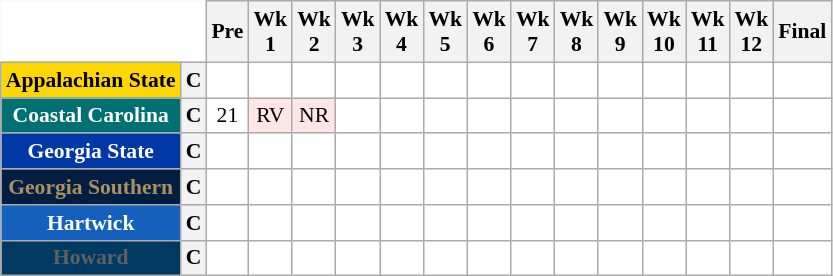<table class="wikitable" style="white-space:nowrap;font-size:90%;">
<tr>
<th colspan=2 style="background:white; border-top-style:hidden; border-left-style:hidden;"> </th>
<th>Pre</th>
<th>Wk<br>1</th>
<th>Wk<br>2</th>
<th>Wk<br>3</th>
<th>Wk<br>4</th>
<th>Wk<br>5</th>
<th>Wk<br>6</th>
<th>Wk<br>7</th>
<th>Wk<br>8</th>
<th>Wk<br>9</th>
<th>Wk<br>10</th>
<th>Wk<br>11</th>
<th>Wk<br>12</th>
<th>Final</th>
</tr>
<tr style="text-align:center;">
<th style="background:#FFD700; color:#000000;">Appalachian State</th>
<th>C</th>
<td style="background:#FFF;"></td>
<td style="background:#FFF;"></td>
<td style="background:#FFF;"></td>
<td style="background:#FFF;"></td>
<td style="background:#FFF;"></td>
<td style="background:#FFF;"></td>
<td style="background:#FFF;"></td>
<td style="background:#FFF;"></td>
<td style="background:#FFF;"></td>
<td style="background:#FFF;"></td>
<td style="background:#FFF;"></td>
<td style="background:#FFF;"></td>
<td style="background:#FFF;"></td>
<td style="background:#FFF;"></td>
</tr>
<tr style="text-align:center;">
<th style="background:#007073; color:#ffffff;">Coastal Carolina</th>
<th>C</th>
<td style="background:#FFF;"> 21</td>
<td style="background:#FFE6E6;"> RV</td>
<td style="background:#FFE6E6;"> NR</td>
<td style="background:#FFF;"></td>
<td style="background:#FFF;"></td>
<td style="background:#FFF;"></td>
<td style="background:#FFF;"></td>
<td style="background:#FFF;"></td>
<td style="background:#FFF;"></td>
<td style="background:#FFF;"></td>
<td style="background:#FFF;"></td>
<td style="background:#FFF;"></td>
<td style="background:#FFF;"></td>
<td style="background:#FFF;"></td>
</tr>
<tr style="text-align:center;">
<th style="background:#0039A6; color:#FFFFFF;">Georgia State</th>
<th>C</th>
<td style="background:#FFF;"></td>
<td style="background:#FFF;"></td>
<td style="background:#FFF;"></td>
<td style="background:#FFF;"></td>
<td style="background:#FFF;"></td>
<td style="background:#FFF;"></td>
<td style="background:#FFF;"></td>
<td style="background:#FFF;"></td>
<td style="background:#FFF;"></td>
<td style="background:#FFF;"></td>
<td style="background:#FFF;"></td>
<td style="background:#FFF;"></td>
<td style="background:#FFF;"></td>
<td style="background:#FFF;"></td>
</tr>
<tr style="text-align:center;">
<th style="background:#041E42; color:#A99260;">Georgia Southern</th>
<th>C</th>
<td style="background:#FFF;"></td>
<td style="background:#FFF;"></td>
<td style="background:#FFF;"></td>
<td style="background:#FFF;"></td>
<td style="background:#FFF;"></td>
<td style="background:#FFF;"></td>
<td style="background:#FFF;"></td>
<td style="background:#FFF;"></td>
<td style="background:#FFF;"></td>
<td style="background:#FFF;"></td>
<td style="background:#FFF;"></td>
<td style="background:#FFF;"></td>
<td style="background:#FFF;"></td>
<td style="background:#FFF;"></td>
</tr>
<tr style="text-align:center;">
<th style="background:#1560BD; color:#FFFFFF;">Hartwick</th>
<th>C</th>
<td style="background:#FFF;"></td>
<td style="background:#FFF;"></td>
<td style="background:#FFF;"></td>
<td style="background:#FFF;"></td>
<td style="background:#FFF;"></td>
<td style="background:#FFF;"></td>
<td style="background:#FFF;"></td>
<td style="background:#FFF;"></td>
<td style="background:#FFF;"></td>
<td style="background:#FFF;"></td>
<td style="background:#FFF;"></td>
<td style="background:#FFF;"></td>
<td style="background:#FFF;"></td>
<td style="background:#FFF;"></td>
</tr>
<tr style="text-align:center;">
<th style="background:#003A63; color:#5F6062;">Howard</th>
<th>C</th>
<td style="background:#FFF;"></td>
<td style="background:#FFF;"></td>
<td style="background:#FFF;"></td>
<td style="background:#FFF;"></td>
<td style="background:#FFF;"></td>
<td style="background:#FFF;"></td>
<td style="background:#FFF;"></td>
<td style="background:#FFF;"></td>
<td style="background:#FFF;"></td>
<td style="background:#FFF;"></td>
<td style="background:#FFF;"></td>
<td style="background:#FFF;"></td>
<td style="background:#FFF;"></td>
<td style="background:#FFF;"></td>
</tr>
</table>
